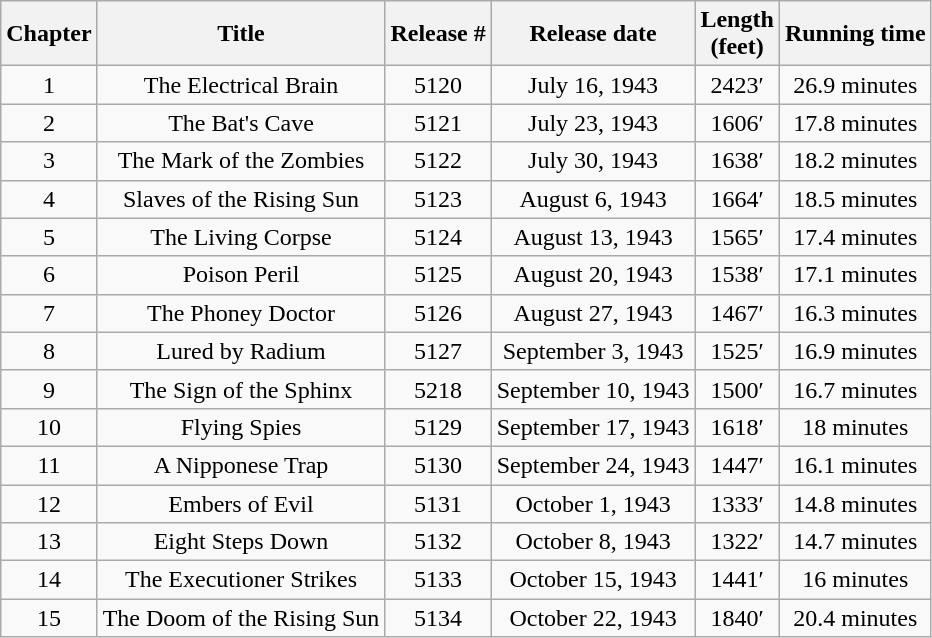<table class="wikitable" style="text-align: center">
<tr>
<th>Chapter</th>
<th>Title</th>
<th>Release #</th>
<th>Release date</th>
<th>Length<br>(feet)</th>
<th>Running time</th>
</tr>
<tr>
<td>1</td>
<td>The Electrical Brain</td>
<td>5120</td>
<td>July 16, 1943</td>
<td>2423′</td>
<td>26.9 minutes</td>
</tr>
<tr>
<td>2</td>
<td>The Bat's Cave</td>
<td>5121</td>
<td>July 23, 1943</td>
<td>1606′</td>
<td>17.8 minutes</td>
</tr>
<tr>
<td>3</td>
<td>The Mark of the Zombies</td>
<td>5122</td>
<td>July 30, 1943</td>
<td>1638′</td>
<td>18.2 minutes</td>
</tr>
<tr>
<td>4</td>
<td>Slaves of the Rising Sun</td>
<td>5123</td>
<td>August 6, 1943</td>
<td>1664′</td>
<td>18.5 minutes</td>
</tr>
<tr>
<td>5</td>
<td>The Living Corpse</td>
<td>5124</td>
<td>August 13, 1943</td>
<td>1565′</td>
<td>17.4 minutes</td>
</tr>
<tr>
<td>6</td>
<td>Poison Peril</td>
<td>5125</td>
<td>August 20, 1943</td>
<td>1538′</td>
<td>17.1 minutes</td>
</tr>
<tr>
<td>7</td>
<td>The Phoney Doctor</td>
<td>5126</td>
<td>August 27, 1943</td>
<td>1467′</td>
<td>16.3 minutes</td>
</tr>
<tr>
<td>8</td>
<td>Lured by Radium</td>
<td>5127</td>
<td>September 3, 1943</td>
<td>1525′</td>
<td>16.9 minutes</td>
</tr>
<tr>
<td>9</td>
<td>The Sign of the Sphinx</td>
<td>5218</td>
<td>September 10, 1943</td>
<td>1500′</td>
<td>16.7 minutes</td>
</tr>
<tr>
<td>10</td>
<td>Flying Spies</td>
<td>5129</td>
<td>September 17, 1943</td>
<td>1618′</td>
<td>18 minutes</td>
</tr>
<tr>
<td>11</td>
<td>A Nipponese Trap</td>
<td>5130</td>
<td>September 24, 1943</td>
<td>1447′</td>
<td>16.1 minutes</td>
</tr>
<tr>
<td>12</td>
<td>Embers of Evil</td>
<td>5131</td>
<td>October 1, 1943</td>
<td>1333′</td>
<td>14.8 minutes</td>
</tr>
<tr>
<td>13</td>
<td>Eight Steps Down</td>
<td>5132</td>
<td>October 8, 1943</td>
<td>1322′</td>
<td>14.7 minutes</td>
</tr>
<tr>
<td>14</td>
<td>The Executioner Strikes</td>
<td>5133</td>
<td>October 15, 1943</td>
<td>1441′</td>
<td>16 minutes</td>
</tr>
<tr>
<td>15</td>
<td>The Doom of the Rising Sun</td>
<td>5134</td>
<td>October 22, 1943</td>
<td>1840′</td>
<td>20.4 minutes</td>
</tr>
</table>
